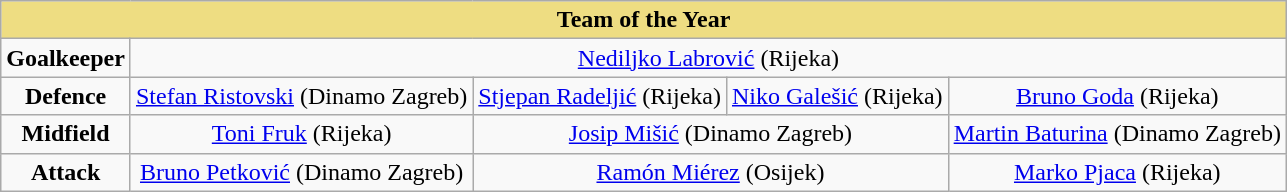<table class="wikitable" style="text-align:center">
<tr>
<th style="background-color: #eedd82"     colspan="5">Team of the Year</th>
</tr>
<tr>
<td><strong>Goalkeeper</strong></td>
<td colspan="4"> <a href='#'>Nediljko Labrović</a> (Rijeka)</td>
</tr>
<tr>
<td><strong>Defence</strong></td>
<td> <a href='#'>Stefan Ristovski</a> (Dinamo Zagreb)</td>
<td> <a href='#'>Stjepan Radeljić</a> (Rijeka)</td>
<td> <a href='#'>Niko Galešić</a> (Rijeka)</td>
<td> <a href='#'>Bruno Goda</a> (Rijeka)</td>
</tr>
<tr>
<td><strong>Midfield</strong></td>
<td colspan="1"> <a href='#'>Toni Fruk</a> (Rijeka)</td>
<td colspan="2"> <a href='#'>Josip Mišić</a> (Dinamo Zagreb)</td>
<td colspan="1"> <a href='#'>Martin Baturina</a> (Dinamo Zagreb)</td>
</tr>
<tr>
<td><strong>Attack</strong></td>
<td colspan="1"> <a href='#'>Bruno Petković</a> (Dinamo Zagreb)</td>
<td colspan="2"> <a href='#'>Ramón Miérez</a> (Osijek)</td>
<td colspan="1"> <a href='#'>Marko Pjaca</a> (Rijeka)</td>
</tr>
</table>
